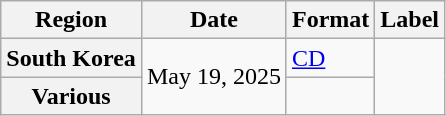<table class="wikitable plainrowheaders">
<tr>
<th scope="col">Region</th>
<th scope="col">Date</th>
<th scope="col">Format</th>
<th scope="col">Label</th>
</tr>
<tr>
<th scope="row">South Korea</th>
<td rowspan="2">May 19, 2025</td>
<td><a href='#'>CD</a></td>
<td rowspan="2"></td>
</tr>
<tr>
<th scope="row">Various </th>
<td></td>
</tr>
</table>
